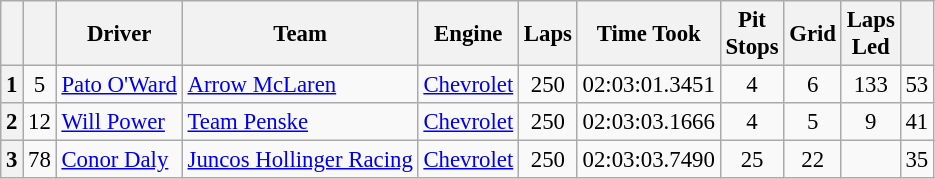<table class="wikitable sortable" style="font-size:95%;">
<tr>
<th scope="col"></th>
<th scope="col"></th>
<th scope="col">Driver</th>
<th scope="col">Team</th>
<th scope="col">Engine</th>
<th class="unsortable" scope="col">Laps</th>
<th class="unsortable" scope="col">Time Took</th>
<th scope="col">Pit<br>Stops</th>
<th scope="col">Grid</th>
<th scope="col">Laps<br>Led</th>
<th scope="col"></th>
</tr>
<tr>
<th>1</th>
<td align="center">5</td>
<td> <a href='#'>Pato O'Ward</a></td>
<td><a href='#'>Arrow McLaren</a></td>
<td><a href='#'>Chevrolet</a></td>
<td align="center">250</td>
<td align="center">02:03:01.3451</td>
<td align="center">4</td>
<td align="center">6</td>
<td align="center">133</td>
<td align="center">53</td>
</tr>
<tr>
<th>2</th>
<td align="center">12</td>
<td> <a href='#'>Will Power</a> <strong></strong></td>
<td><a href='#'>Team Penske</a></td>
<td><a href='#'>Chevrolet</a></td>
<td align="center">250</td>
<td align="center">02:03:03.1666</td>
<td align="center">4</td>
<td align="center">5</td>
<td align="center">9</td>
<td align="center">41</td>
</tr>
<tr>
<th>3</th>
<td align="center">78</td>
<td> <a href='#'>Conor Daly</a></td>
<td><a href='#'>Juncos Hollinger Racing</a></td>
<td><a href='#'>Chevrolet</a></td>
<td align="center">250</td>
<td align="center">02:03:03.7490</td>
<td align="center">25</td>
<td align="center">22</td>
<td align="center"></td>
<td align="center">35</td>
</tr>
</table>
